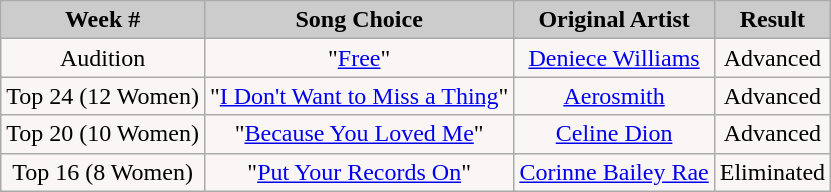<table class="sortable wikitable" style="text-align: center;">
<tr>
<td colspan="100" bgcolor="CCCCCC" align="Center"><strong>Week #</strong></td>
<td colspan="100" bgcolor="CCCCCC" align="Center"><strong>Song Choice</strong></td>
<td colspan="100" bgcolor="CCCCCC" align="Center"><strong>Original Artist</strong></td>
<td colspan="100" bgcolor="CCCCCC" align="Center"><strong>Result</strong></td>
</tr>
<tr>
<td colspan="100" align="center" bgcolor="FAF6F6">Audition</td>
<td colspan="100" align="center" bgcolor="FAF6F6">"<a href='#'>Free</a>"</td>
<td colspan="100" align="center" bgcolor="FAF6F6"><a href='#'>Deniece Williams</a></td>
<td colspan="100" align="center" bgcolor="FAF6F6">Advanced</td>
</tr>
<tr>
<td colspan="100" align="center" bgcolor="FAF6F6">Top 24 (12 Women)</td>
<td colspan="100" align="center" bgcolor="FAF6F6">"<a href='#'>I Don't Want to Miss a Thing</a>"</td>
<td colspan="100" align="center" bgcolor="FAF6F6"><a href='#'>Aerosmith</a></td>
<td colspan="100" align="center" bgcolor="FAF6F6">Advanced</td>
</tr>
<tr>
<td colspan="100" align="center" bgcolor="FAF6F6">Top 20 (10 Women)</td>
<td colspan="100" align="center" bgcolor="FAF6F6">"<a href='#'>Because You Loved Me</a>"</td>
<td colspan="100" align="center" bgcolor="FAF6F6"><a href='#'>Celine Dion</a></td>
<td colspan="100" align="center" bgcolor="FAF6F6">Advanced</td>
</tr>
<tr>
<td colspan="100" align="center" bgcolor="FAF6F6">Top 16 (8 Women)</td>
<td colspan="100" align="center" bgcolor="FAF6F6">"<a href='#'>Put Your Records On</a>"</td>
<td colspan="100" align="center" bgcolor="FAF6F6"><a href='#'>Corinne Bailey Rae</a></td>
<td colspan="100" align="center" bgcolor="FAF6F6">Eliminated</td>
</tr>
</table>
